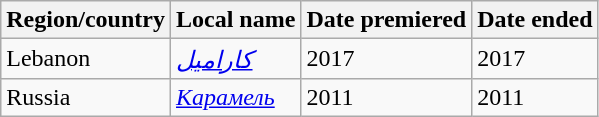<table class="wikitable">
<tr>
<th>Region/country</th>
<th>Local name</th>
<th>Date premiered</th>
<th>Date ended</th>
</tr>
<tr>
<td>Lebanon</td>
<td><em><a href='#'>كاراميل</a></em></td>
<td>2017</td>
<td>2017</td>
</tr>
<tr>
<td>Russia</td>
<td><em><a href='#'>Карамель</a></em></td>
<td>2011</td>
<td>2011</td>
</tr>
</table>
